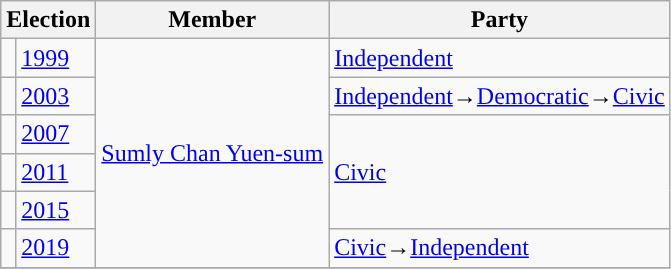<table class="wikitable">
<tr>
<th colspan="2">Election</th>
<th>Member</th>
<th>Party</th>
</tr>
<tr>
<td style="background-color: "></td>
<td><a href='#'>1999</a></td>
<td rowspan=6><a href='#'>Sumly Chan Yuen-sum</a></td>
<td><a href='#'>Independent</a></td>
</tr>
<tr>
<td style="background-color: "></td>
<td><a href='#'>2003</a></td>
<td><a href='#'>Independent</a>→<a href='#'>Democratic</a>→<a href='#'>Civic</a></td>
</tr>
<tr>
<td style="background-color: "></td>
<td><a href='#'>2007</a></td>
<td rowspan=3><a href='#'>Civic</a></td>
</tr>
<tr>
<td style="background-color: "></td>
<td><a href='#'>2011</a></td>
</tr>
<tr>
<td style="background-color: "></td>
<td><a href='#'>2015</a></td>
</tr>
<tr>
<td style="background-color: "></td>
<td><a href='#'>2019</a></td>
<td><a href='#'>Civic</a>→<a href='#'>Independent</a></td>
</tr>
<tr>
</tr>
</table>
